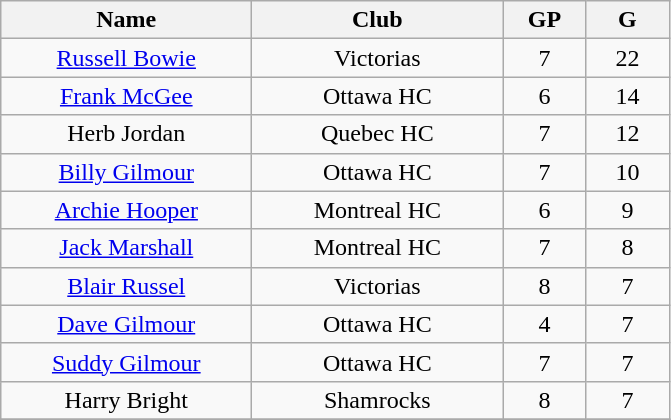<table class="wikitable" style="text-align:center;">
<tr>
<th style="width:10em">Name</th>
<th style="width:10em">Club</th>
<th style="width:3em">GP</th>
<th style="width:3em">G</th>
</tr>
<tr>
<td><a href='#'>Russell Bowie</a></td>
<td>Victorias</td>
<td>7</td>
<td>22</td>
</tr>
<tr>
<td><a href='#'>Frank McGee</a></td>
<td>Ottawa HC</td>
<td>6</td>
<td>14</td>
</tr>
<tr>
<td>Herb Jordan</td>
<td>Quebec HC</td>
<td>7</td>
<td>12</td>
</tr>
<tr ">
<td><a href='#'>Billy Gilmour</a></td>
<td>Ottawa HC</td>
<td>7</td>
<td>10</td>
</tr>
<tr>
<td><a href='#'>Archie Hooper</a></td>
<td>Montreal HC</td>
<td>6</td>
<td>9</td>
</tr>
<tr>
<td><a href='#'>Jack Marshall</a></td>
<td>Montreal HC</td>
<td>7</td>
<td>8</td>
</tr>
<tr>
<td><a href='#'>Blair Russel</a></td>
<td>Victorias</td>
<td>8</td>
<td>7</td>
</tr>
<tr>
<td><a href='#'>Dave Gilmour</a></td>
<td>Ottawa HC</td>
<td>4</td>
<td>7</td>
</tr>
<tr>
<td><a href='#'>Suddy Gilmour</a></td>
<td>Ottawa HC</td>
<td>7</td>
<td>7</td>
</tr>
<tr>
<td>Harry Bright</td>
<td>Shamrocks</td>
<td>8</td>
<td>7</td>
</tr>
<tr>
</tr>
</table>
